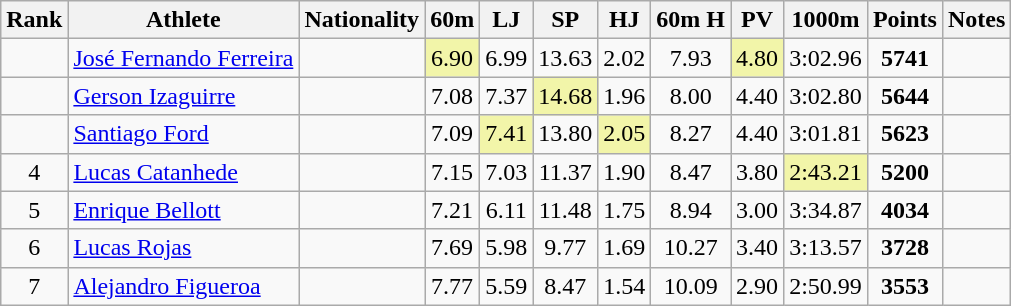<table class="wikitable sortable" style=" text-align:center">
<tr>
<th>Rank</th>
<th>Athlete</th>
<th>Nationality</th>
<th>60m</th>
<th>LJ</th>
<th>SP</th>
<th>HJ</th>
<th>60m H</th>
<th>PV</th>
<th>1000m</th>
<th>Points</th>
<th>Notes</th>
</tr>
<tr>
<td></td>
<td align=left><a href='#'>José Fernando Ferreira</a></td>
<td align=left></td>
<td bgcolor=#F2F5A9>6.90</td>
<td>6.99</td>
<td>13.63</td>
<td>2.02</td>
<td>7.93</td>
<td bgcolor=#F2F5A9>4.80</td>
<td>3:02.96</td>
<td><strong>5741</strong></td>
<td></td>
</tr>
<tr>
<td></td>
<td align=left><a href='#'>Gerson Izaguirre</a></td>
<td align=left></td>
<td>7.08</td>
<td>7.37</td>
<td bgcolor=#F2F5A9>14.68</td>
<td>1.96</td>
<td>8.00</td>
<td>4.40</td>
<td>3:02.80</td>
<td><strong>5644</strong></td>
<td></td>
</tr>
<tr>
<td></td>
<td align=left><a href='#'>Santiago Ford</a></td>
<td align=left></td>
<td>7.09</td>
<td bgcolor=#F2F5A9>7.41</td>
<td>13.80</td>
<td bgcolor=#F2F5A9>2.05</td>
<td>8.27</td>
<td>4.40</td>
<td>3:01.81</td>
<td><strong>5623</strong></td>
<td></td>
</tr>
<tr>
<td>4</td>
<td align=left><a href='#'>Lucas Catanhede</a></td>
<td align=left></td>
<td>7.15</td>
<td>7.03</td>
<td>11.37</td>
<td>1.90</td>
<td>8.47</td>
<td>3.80</td>
<td bgcolor=#F2F5A9>2:43.21</td>
<td><strong>5200</strong></td>
<td></td>
</tr>
<tr>
<td>5</td>
<td align=left><a href='#'>Enrique Bellott</a></td>
<td align=left></td>
<td>7.21</td>
<td>6.11</td>
<td>11.48</td>
<td>1.75</td>
<td>8.94</td>
<td>3.00</td>
<td>3:34.87</td>
<td><strong>4034</strong></td>
<td></td>
</tr>
<tr>
<td>6</td>
<td align=left><a href='#'>Lucas Rojas</a></td>
<td align=left></td>
<td>7.69</td>
<td>5.98</td>
<td>9.77</td>
<td>1.69</td>
<td>10.27</td>
<td>3.40</td>
<td>3:13.57</td>
<td><strong>3728</strong></td>
<td></td>
</tr>
<tr>
<td>7</td>
<td align=left><a href='#'>Alejandro Figueroa</a></td>
<td align=left></td>
<td>7.77</td>
<td>5.59</td>
<td>8.47</td>
<td>1.54</td>
<td>10.09</td>
<td>2.90</td>
<td>2:50.99</td>
<td><strong>3553</strong></td>
<td></td>
</tr>
</table>
